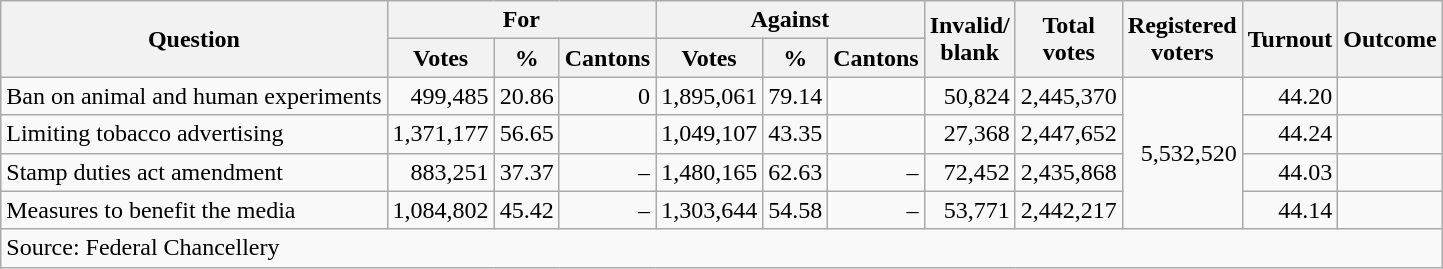<table class=wikitable style=text-align:right>
<tr>
<th rowspan=2>Question</th>
<th colspan=3>For</th>
<th colspan=3>Against</th>
<th rowspan=2>Invalid/<br>blank</th>
<th rowspan=2>Total<br>votes</th>
<th rowspan=2>Registered<br>voters</th>
<th rowspan=2>Turnout</th>
<th rowspan=2>Outcome</th>
</tr>
<tr>
<th>Votes</th>
<th>%</th>
<th>Cantons</th>
<th>Votes</th>
<th>%</th>
<th>Cantons</th>
</tr>
<tr>
<td align=left>Ban on animal and human experiments</td>
<td>499,485</td>
<td>20.86</td>
<td>0</td>
<td>1,895,061</td>
<td>79.14</td>
<td></td>
<td>50,824</td>
<td>2,445,370</td>
<td rowspan=4>5,532,520</td>
<td>44.20</td>
<td></td>
</tr>
<tr>
<td align=left>Limiting tobacco advertising</td>
<td>1,371,177</td>
<td>56.65</td>
<td></td>
<td>1,049,107</td>
<td>43.35</td>
<td></td>
<td>27,368</td>
<td>2,447,652</td>
<td>44.24</td>
<td></td>
</tr>
<tr>
<td align=left>Stamp duties act amendment</td>
<td>883,251</td>
<td>37.37</td>
<td>–</td>
<td>1,480,165</td>
<td>62.63</td>
<td>–</td>
<td>72,452</td>
<td>2,435,868</td>
<td>44.03</td>
<td></td>
</tr>
<tr>
<td align=left>Measures to benefit the media</td>
<td>1,084,802</td>
<td>45.42</td>
<td>–</td>
<td>1,303,644</td>
<td>54.58</td>
<td>–</td>
<td>53,771</td>
<td>2,442,217</td>
<td>44.14</td>
<td></td>
</tr>
<tr>
<td colspan=14 align=left>Source: Federal Chancellery</td>
</tr>
</table>
